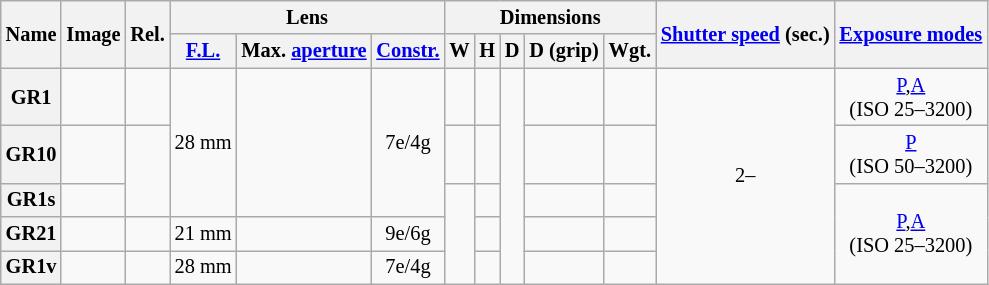<table class="wikitable sortable" style="font-size:85%;text-align:center;">
<tr>
<th rowspan=2>Name</th>
<th rowspan=2 class="unsortable">Image</th>
<th rowspan=2>Rel.</th>
<th colspan=3>Lens</th>
<th colspan=5>Dimensions</th>
<th rowspan=2><a href='#'>Shutter speed</a> (sec.)</th>
<th rowspan=2><a href='#'>Exposure modes</a></th>
</tr>
<tr>
<th><a href='#'>F.L.</a></th>
<th>Max. <a href='#'>aperture</a></th>
<th><a href='#'>Constr.</a></th>
<th>W</th>
<th>H</th>
<th>D</th>
<th>D (grip)</th>
<th>Wgt.</th>
</tr>
<tr>
<th>GR1</th>
<td></td>
<td></td>
<td rowspan=3>28 mm</td>
<td rowspan=3></td>
<td rowspan=3>7e/4g</td>
<td></td>
<td></td>
<td rowspan=5></td>
<td></td>
<td></td>
<td rowspan=5>2–</td>
<td><a href='#'>P</a>,<a href='#'>A</a><br>(ISO 25–3200)</td>
</tr>
<tr>
<th>GR10</th>
<td></td>
<td rowspan=2></td>
<td></td>
<td></td>
<td></td>
<td></td>
<td><a href='#'>P</a><br>(ISO 50–3200)</td>
</tr>
<tr>
<th>GR1s</th>
<td></td>
<td rowspan=3></td>
<td></td>
<td></td>
<td></td>
<td rowspan=3><a href='#'>P</a>,<a href='#'>A</a><br>(ISO 25–3200)</td>
</tr>
<tr>
<th>GR21</th>
<td></td>
<td></td>
<td>21 mm</td>
<td></td>
<td>9e/6g</td>
<td></td>
<td></td>
<td></td>
</tr>
<tr>
<th>GR1v</th>
<td></td>
<td></td>
<td>28 mm</td>
<td></td>
<td>7e/4g</td>
<td></td>
<td></td>
<td></td>
</tr>
</table>
